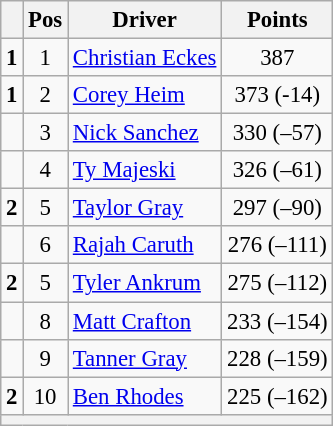<table class="wikitable" style="font-size: 95%;">
<tr>
<th></th>
<th>Pos</th>
<th>Driver</th>
<th>Points</th>
</tr>
<tr>
<td align="left"> <strong>1</strong></td>
<td style="text-align:center;">1</td>
<td><a href='#'>Christian Eckes</a></td>
<td style="text-align:center;">387</td>
</tr>
<tr>
<td align="left"> <strong>1</strong></td>
<td style="text-align:center;">2</td>
<td><a href='#'>Corey Heim</a></td>
<td style="text-align:center;">373 (-14)</td>
</tr>
<tr>
<td align="left"></td>
<td style="text-align:center;">3</td>
<td><a href='#'>Nick Sanchez</a></td>
<td style="text-align:center;">330 (–57)</td>
</tr>
<tr>
<td align="left"></td>
<td style="text-align:center;">4</td>
<td><a href='#'>Ty Majeski</a></td>
<td style="text-align:center;">326 (–61)</td>
</tr>
<tr>
<td align="left"> <strong>2</strong></td>
<td style="text-align:center;">5</td>
<td><a href='#'>Taylor Gray</a></td>
<td style="text-align:center;">297 (–90)</td>
</tr>
<tr>
<td align="left"></td>
<td style="text-align:center;">6</td>
<td><a href='#'>Rajah Caruth</a></td>
<td style="text-align:center;">276 (–111)</td>
</tr>
<tr>
<td align="left"> <strong>2</strong></td>
<td style="text-align:center;">5</td>
<td><a href='#'>Tyler Ankrum</a></td>
<td style="text-align:center;">275 (–112)</td>
</tr>
<tr>
<td align="left"></td>
<td style="text-align:center;">8</td>
<td><a href='#'>Matt Crafton</a></td>
<td style="text-align:center;">233 (–154)</td>
</tr>
<tr>
<td align="left"></td>
<td style="text-align:center;">9</td>
<td><a href='#'>Tanner Gray</a></td>
<td style="text-align:center;">228 (–159)</td>
</tr>
<tr>
<td align="left"> <strong>2</strong></td>
<td style="text-align:center;">10</td>
<td><a href='#'>Ben Rhodes</a></td>
<td style="text-align:center;">225 (–162)</td>
</tr>
<tr class="sortbottom">
<th colspan="9"></th>
</tr>
</table>
